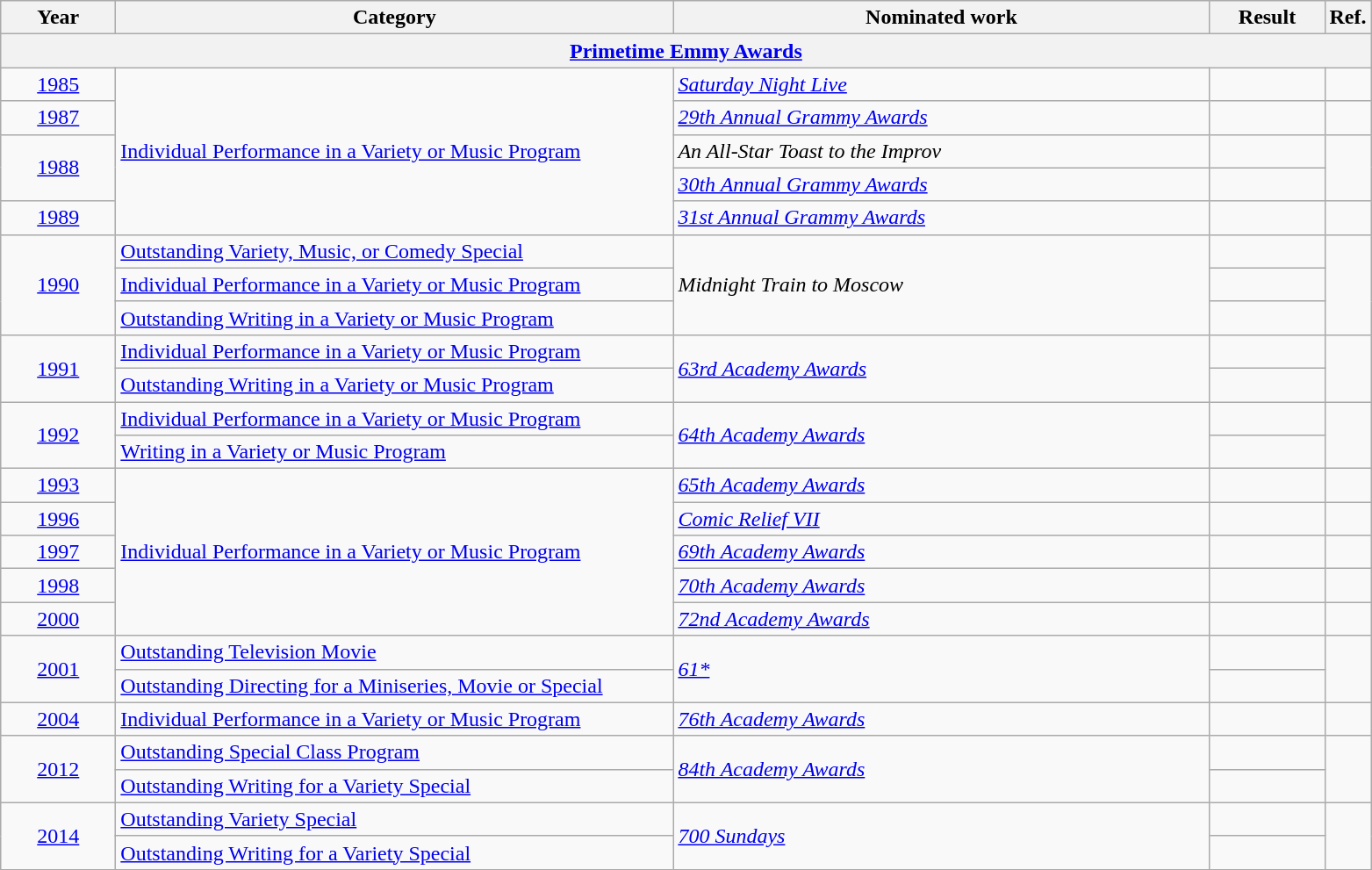<table class=wikitable>
<tr>
<th scope="col" style="width:5em;">Year</th>
<th scope="col" style="width:26em;">Category</th>
<th scope="col" style="width:25em;">Nominated work</th>
<th scope="col" style="width:5em;">Result</th>
<th>Ref.</th>
</tr>
<tr>
<th colspan=5><a href='#'>Primetime Emmy Awards</a></th>
</tr>
<tr>
<td style="text-align:center;"><a href='#'>1985</a></td>
<td rowspan=5><a href='#'>Individual Performance in a Variety or Music Program</a></td>
<td><em><a href='#'>Saturday Night Live</a></em></td>
<td></td>
<td style="text-align:center;"></td>
</tr>
<tr>
<td style="text-align:center;"><a href='#'>1987</a></td>
<td><em><a href='#'>29th Annual Grammy Awards</a></em></td>
<td></td>
<td style="text-align:center;"></td>
</tr>
<tr>
<td style="text-align:center;", rowspan=2><a href='#'>1988</a></td>
<td><em>An All-Star Toast to the Improv</em></td>
<td></td>
<td style="text-align:center;", rowspan=2></td>
</tr>
<tr>
<td><em><a href='#'>30th Annual Grammy Awards</a></em></td>
<td></td>
</tr>
<tr>
<td style="text-align:center;"><a href='#'>1989</a></td>
<td><em><a href='#'>31st Annual Grammy Awards</a></em></td>
<td></td>
<td style="text-align:center;"></td>
</tr>
<tr>
<td style="text-align:center;", rowspan=3><a href='#'>1990</a></td>
<td><a href='#'>Outstanding Variety, Music, or Comedy Special</a></td>
<td rowspan=3><em>Midnight Train to Moscow</em></td>
<td></td>
<td style="text-align:center;", rowspan=3></td>
</tr>
<tr>
<td><a href='#'>Individual Performance in a Variety or Music Program</a></td>
<td></td>
</tr>
<tr>
<td><a href='#'>Outstanding Writing in a Variety or Music Program</a></td>
<td></td>
</tr>
<tr>
<td style="text-align:center;", rowspan=2><a href='#'>1991</a></td>
<td><a href='#'>Individual Performance in a Variety or Music Program</a></td>
<td rowspan=2><em><a href='#'>63rd Academy Awards</a></em></td>
<td></td>
<td style="text-align:center;", rowspan=2></td>
</tr>
<tr>
<td><a href='#'>Outstanding Writing in a Variety or Music Program</a></td>
<td></td>
</tr>
<tr>
<td style="text-align:center;", rowspan=2><a href='#'>1992</a></td>
<td><a href='#'>Individual Performance in a Variety or Music Program</a></td>
<td rowspan=2><em><a href='#'>64th Academy Awards</a></em></td>
<td></td>
<td style="text-align:center;", rowspan=2></td>
</tr>
<tr>
<td><a href='#'>Writing in a Variety or Music Program</a></td>
<td></td>
</tr>
<tr>
<td style="text-align:center;"><a href='#'>1993</a></td>
<td rowspan=5><a href='#'>Individual Performance in a Variety or Music Program</a></td>
<td><em><a href='#'>65th Academy Awards</a></em></td>
<td></td>
<td style="text-align:center;"></td>
</tr>
<tr>
<td style="text-align:center;"><a href='#'>1996</a></td>
<td><em><a href='#'>Comic Relief VII</a></em></td>
<td></td>
<td style="text-align:center;"></td>
</tr>
<tr>
<td style="text-align:center;"><a href='#'>1997</a></td>
<td><em><a href='#'>69th Academy Awards</a></em></td>
<td></td>
<td style="text-align:center;"></td>
</tr>
<tr>
<td style="text-align:center;"><a href='#'>1998</a></td>
<td><em><a href='#'>70th Academy Awards</a></em></td>
<td></td>
<td style="text-align:center;"></td>
</tr>
<tr>
<td style="text-align:center;"><a href='#'>2000</a></td>
<td><em><a href='#'>72nd Academy Awards</a></em></td>
<td></td>
<td style="text-align:center;"></td>
</tr>
<tr>
<td style="text-align:center;", rowspan=2><a href='#'>2001</a></td>
<td><a href='#'>Outstanding Television Movie</a></td>
<td rowspan=2><em><a href='#'>61*</a></em></td>
<td></td>
<td style="text-align:center;", rowspan=2></td>
</tr>
<tr>
<td><a href='#'>Outstanding Directing for a Miniseries, Movie or Special</a></td>
<td></td>
</tr>
<tr>
<td style="text-align:center;"><a href='#'>2004</a></td>
<td><a href='#'>Individual Performance in a Variety or Music Program</a></td>
<td><em><a href='#'>76th Academy Awards</a></em></td>
<td></td>
<td style="text-align:center;"></td>
</tr>
<tr>
<td style="text-align:center;", rowspan=2><a href='#'>2012</a></td>
<td><a href='#'>Outstanding Special Class Program</a></td>
<td rowspan=2><em><a href='#'>84th Academy Awards</a></em></td>
<td></td>
<td style="text-align:center;", rowspan=2></td>
</tr>
<tr>
<td><a href='#'>Outstanding Writing for a Variety Special</a></td>
<td></td>
</tr>
<tr>
<td style="text-align:center;", rowspan=2><a href='#'>2014</a></td>
<td><a href='#'>Outstanding Variety Special</a></td>
<td rowspan=2><em><a href='#'>700 Sundays</a></em></td>
<td></td>
<td style="text-align:center;", rowspan=2></td>
</tr>
<tr>
<td><a href='#'>Outstanding Writing for a Variety Special</a></td>
<td></td>
</tr>
<tr>
</tr>
</table>
